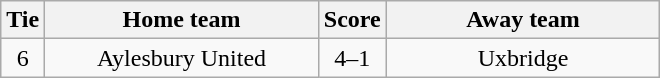<table class="wikitable" style="text-align:center;">
<tr>
<th width=20>Tie</th>
<th width=175>Home team</th>
<th width=20>Score</th>
<th width=175>Away team</th>
</tr>
<tr>
<td>6</td>
<td>Aylesbury United</td>
<td>4–1</td>
<td>Uxbridge</td>
</tr>
</table>
